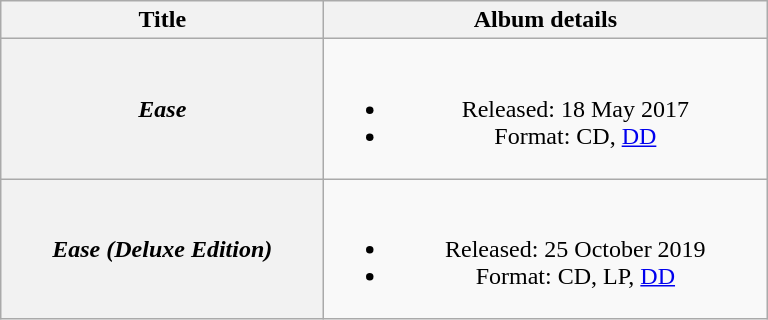<table class="wikitable plainrowheaders" style="text-align:center;" border="1">
<tr>
<th scope="col" style="width:13em;">Title</th>
<th scope="col" style="width:18em;">Album details</th>
</tr>
<tr>
<th scope="row"><em>Ease</em></th>
<td><br><ul><li>Released: 18 May 2017</li><li>Format: CD, <a href='#'>DD</a></li></ul></td>
</tr>
<tr>
<th scope="row"><em>Ease (Deluxe Edition)</em></th>
<td><br><ul><li>Released: 25 October 2019</li><li>Format: CD, LP, <a href='#'>DD</a></li></ul></td>
</tr>
</table>
